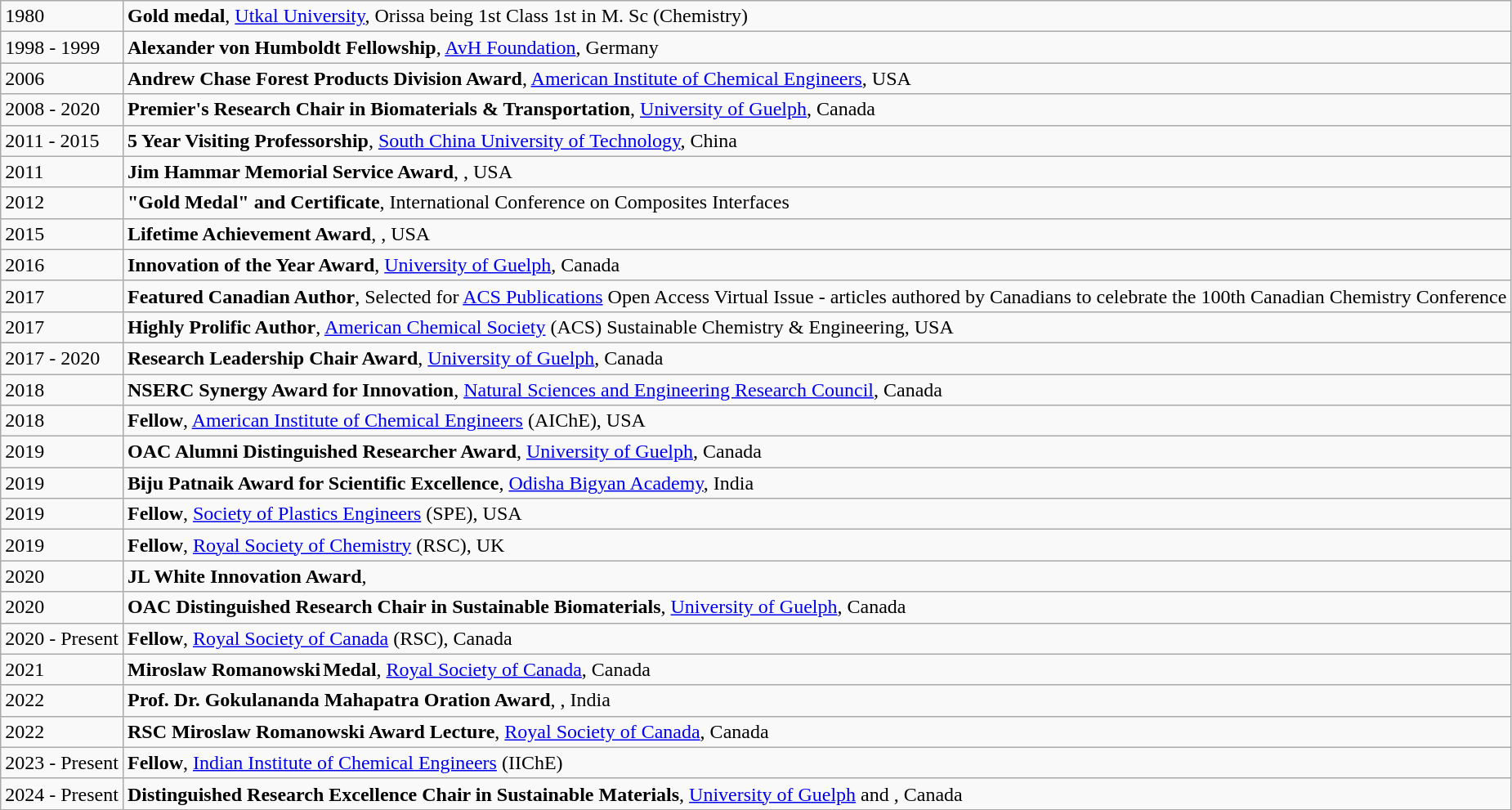<table class="wikitable">
<tr>
<td>1980</td>
<td><strong>Gold medal</strong>, <a href='#'>Utkal University</a>, Orissa being 1st Class 1st in M. Sc (Chemistry)</td>
</tr>
<tr>
<td>1998 - 1999</td>
<td><strong>Alexander von Humboldt Fellowship</strong>, <a href='#'>AvH Foundation</a>, Germany</td>
</tr>
<tr>
<td>2006</td>
<td><strong>Andrew Chase Forest Products Division Award</strong>, <a href='#'>American Institute of Chemical Engineers</a>, USA</td>
</tr>
<tr>
<td>2008 - 2020</td>
<td><strong>Premier's Research Chair in Biomaterials & Transportation</strong>, <a href='#'>University of Guelph</a>, Canada</td>
</tr>
<tr>
<td>2011 - 2015</td>
<td><strong>5 Year Visiting Professorship</strong>, <a href='#'>South China University of Technology</a>, China</td>
</tr>
<tr>
<td>2011</td>
<td><strong>Jim Hammar Memorial Service Award</strong>, , USA</td>
</tr>
<tr>
<td>2012</td>
<td><strong>"Gold Medal" and Certificate</strong>, International Conference on Composites Interfaces</td>
</tr>
<tr>
<td>2015</td>
<td><strong>Lifetime Achievement Award</strong>, , USA</td>
</tr>
<tr>
<td>2016</td>
<td><strong>Innovation of the Year Award</strong>, <a href='#'>University of Guelph</a>, Canada</td>
</tr>
<tr>
<td>2017</td>
<td><strong>Featured Canadian Author</strong>, Selected for <a href='#'>ACS Publications</a> Open Access Virtual Issue  - articles authored by Canadians to celebrate the 100th Canadian Chemistry Conference</td>
</tr>
<tr>
<td>2017</td>
<td><strong>Highly Prolific Author</strong>, <a href='#'>American Chemical Society</a> (ACS) Sustainable Chemistry & Engineering, USA</td>
</tr>
<tr>
<td>2017 - 2020</td>
<td><strong>Research Leadership Chair Award</strong>, <a href='#'>University of Guelph</a>, Canada</td>
</tr>
<tr>
<td>2018</td>
<td><strong>NSERC Synergy Award for Innovation</strong>, <a href='#'>Natural Sciences and Engineering Research Council</a>, Canada</td>
</tr>
<tr>
<td>2018</td>
<td><strong>Fellow</strong>, <a href='#'>American Institute of Chemical Engineers</a> (AIChE), USA</td>
</tr>
<tr>
<td>2019</td>
<td><strong>OAC Alumni Distinguished Researcher Award</strong>, <a href='#'>University of Guelph</a>, Canada</td>
</tr>
<tr>
<td>2019</td>
<td><strong>Biju Patnaik Award for Scientific Excellence</strong>, <a href='#'>Odisha Bigyan Academy</a>, India</td>
</tr>
<tr>
<td>2019</td>
<td><strong>Fellow</strong>, <a href='#'>Society of Plastics Engineers</a> (SPE), USA</td>
</tr>
<tr>
<td>2019</td>
<td><strong>Fellow</strong>, <a href='#'>Royal Society of Chemistry</a> (RSC), UK</td>
</tr>
<tr>
<td>2020</td>
<td><strong>JL White Innovation Award</strong>, </td>
</tr>
<tr>
<td>2020</td>
<td><strong>OAC Distinguished Research Chair in Sustainable Biomaterials</strong>, <a href='#'>University of Guelph</a>, Canada</td>
</tr>
<tr>
<td>2020 - Present</td>
<td><strong>Fellow</strong>, <a href='#'>Royal Society of Canada</a> (RSC), Canada</td>
</tr>
<tr>
<td>2021</td>
<td><strong>Miroslaw Romanowski Medal</strong>, <a href='#'>Royal Society of Canada</a>, Canada</td>
</tr>
<tr>
<td>2022</td>
<td><strong>Prof. Dr. Gokulananda Mahapatra Oration Award</strong>, , India</td>
</tr>
<tr>
<td>2022</td>
<td><strong>RSC Miroslaw Romanowski Award Lecture</strong>, <a href='#'>Royal Society of Canada</a>, Canada</td>
</tr>
<tr>
<td>2023 - Present</td>
<td><strong>Fellow</strong>, <a href='#'>Indian Institute of Chemical Engineers</a> (IIChE)</td>
</tr>
<tr>
<td>2024 - Present</td>
<td><strong>Distinguished Research Excellence Chair in Sustainable Materials</strong>, <a href='#'>University of Guelph</a> and , Canada</td>
</tr>
</table>
